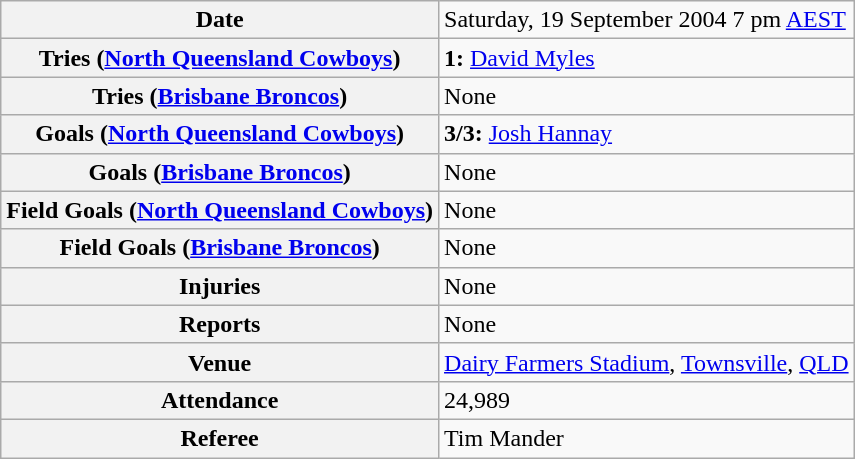<table class="wikitable">
<tr>
<th>Date</th>
<td>Saturday, 19 September 2004 7 pm <a href='#'>AEST</a></td>
</tr>
<tr>
<th>Tries (<a href='#'>North Queensland Cowboys</a>)</th>
<td><strong>1:</strong> <a href='#'>David Myles</a></td>
</tr>
<tr>
<th>Tries (<a href='#'>Brisbane Broncos</a>)</th>
<td>None</td>
</tr>
<tr>
<th>Goals (<a href='#'>North Queensland Cowboys</a>)</th>
<td><strong>3/3:</strong> <a href='#'>Josh Hannay</a></td>
</tr>
<tr>
<th>Goals (<a href='#'>Brisbane Broncos</a>)</th>
<td>None</td>
</tr>
<tr>
<th>Field Goals (<a href='#'>North Queensland Cowboys</a>)</th>
<td>None</td>
</tr>
<tr>
<th>Field Goals (<a href='#'>Brisbane Broncos</a>)</th>
<td>None</td>
</tr>
<tr>
<th>Injuries</th>
<td>None</td>
</tr>
<tr>
<th>Reports</th>
<td>None</td>
</tr>
<tr>
<th>Venue</th>
<td><a href='#'>Dairy Farmers Stadium</a>, <a href='#'>Townsville</a>, <a href='#'>QLD</a></td>
</tr>
<tr>
<th>Attendance</th>
<td>24,989</td>
</tr>
<tr>
<th>Referee</th>
<td>Tim Mander</td>
</tr>
</table>
